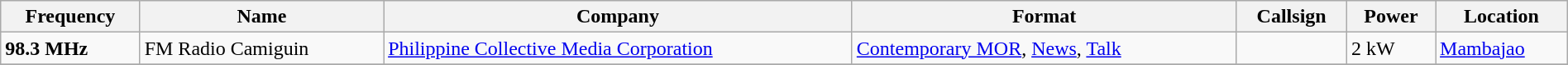<table class="wikitable" style="width:100%" style="text-align:center;">
<tr>
<th>Frequency</th>
<th>Name</th>
<th>Company</th>
<th>Format</th>
<th>Callsign</th>
<th>Power</th>
<th>Location</th>
</tr>
<tr>
<td><strong>98.3 MHz</strong></td>
<td>FM Radio Camiguin</td>
<td><a href='#'>Philippine Collective Media Corporation</a></td>
<td><a href='#'>Contemporary MOR</a>, <a href='#'>News</a>, <a href='#'>Talk</a></td>
<td></td>
<td>2 kW</td>
<td><a href='#'>Mambajao</a></td>
</tr>
<tr>
</tr>
</table>
